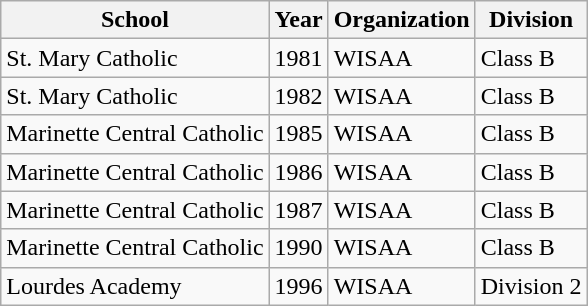<table class="wikitable">
<tr>
<th>School</th>
<th>Year</th>
<th>Organization</th>
<th>Division</th>
</tr>
<tr>
<td>St. Mary Catholic</td>
<td>1981</td>
<td>WISAA</td>
<td>Class B</td>
</tr>
<tr>
<td>St. Mary Catholic</td>
<td>1982</td>
<td>WISAA</td>
<td>Class B</td>
</tr>
<tr>
<td>Marinette Central Catholic</td>
<td>1985</td>
<td>WISAA</td>
<td>Class B</td>
</tr>
<tr>
<td>Marinette Central Catholic</td>
<td>1986</td>
<td>WISAA</td>
<td>Class B</td>
</tr>
<tr>
<td>Marinette Central Catholic</td>
<td>1987</td>
<td>WISAA</td>
<td>Class B</td>
</tr>
<tr>
<td>Marinette Central Catholic</td>
<td>1990</td>
<td>WISAA</td>
<td>Class B</td>
</tr>
<tr>
<td>Lourdes Academy</td>
<td>1996</td>
<td>WISAA</td>
<td>Division 2</td>
</tr>
</table>
